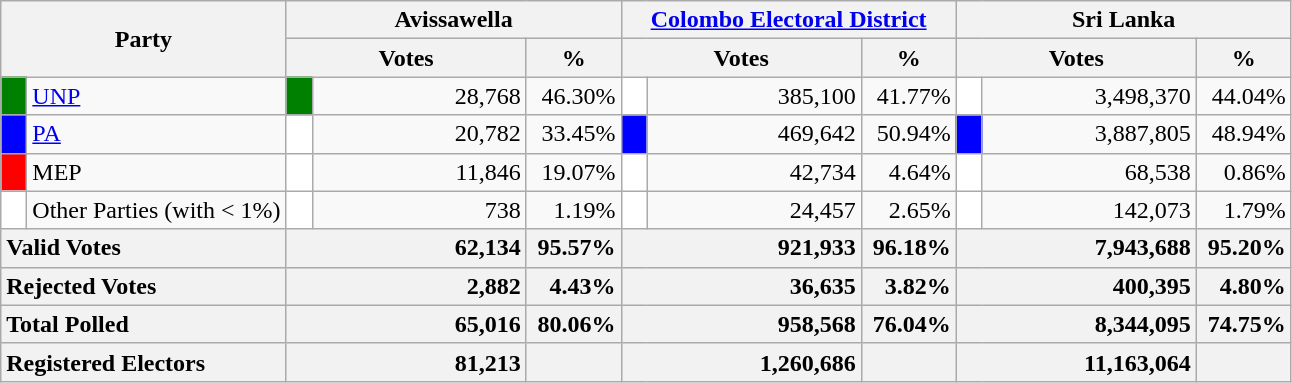<table class="wikitable">
<tr>
<th colspan="2" width="144px"rowspan="2">Party</th>
<th colspan="3" width="216px">Avissawella</th>
<th colspan="3" width="216px"><a href='#'>Colombo Electoral District</a></th>
<th colspan="3" width="216px">Sri Lanka</th>
</tr>
<tr>
<th colspan="2" width="144px">Votes</th>
<th>%</th>
<th colspan="2" width="144px">Votes</th>
<th>%</th>
<th colspan="2" width="144px">Votes</th>
<th>%</th>
</tr>
<tr>
<td style="background-color:green;" width="10px"></td>
<td style="text-align:left;"><a href='#'>UNP</a></td>
<td style="background-color:green;" width="10px"></td>
<td style="text-align:right;">28,768</td>
<td style="text-align:right;">46.30%</td>
<td style="background-color:white;" width="10px"></td>
<td style="text-align:right;">385,100</td>
<td style="text-align:right;">41.77%</td>
<td style="background-color:white;" width="10px"></td>
<td style="text-align:right;">3,498,370</td>
<td style="text-align:right;">44.04%</td>
</tr>
<tr>
<td style="background-color:blue;" width="10px"></td>
<td style="text-align:left;"><a href='#'>PA</a></td>
<td style="background-color:white;" width="10px"></td>
<td style="text-align:right;">20,782</td>
<td style="text-align:right;">33.45%</td>
<td style="background-color:blue;" width="10px"></td>
<td style="text-align:right;">469,642</td>
<td style="text-align:right;">50.94%</td>
<td style="background-color:blue;" width="10px"></td>
<td style="text-align:right;">3,887,805</td>
<td style="text-align:right;">48.94%</td>
</tr>
<tr>
<td style="background-color:red;" width="10px"></td>
<td style="text-align:left;">MEP</td>
<td style="background-color:white;" width="10px"></td>
<td style="text-align:right;">11,846</td>
<td style="text-align:right;">19.07%</td>
<td style="background-color:white;" width="10px"></td>
<td style="text-align:right;">42,734</td>
<td style="text-align:right;">4.64%</td>
<td style="background-color:white;" width="10px"></td>
<td style="text-align:right;">68,538</td>
<td style="text-align:right;">0.86%</td>
</tr>
<tr>
<td style="background-color:white;" width="10px"></td>
<td style="text-align:left;">Other Parties (with < 1%)</td>
<td style="background-color:white;" width="10px"></td>
<td style="text-align:right;">738</td>
<td style="text-align:right;">1.19%</td>
<td style="background-color:white;" width="10px"></td>
<td style="text-align:right;">24,457</td>
<td style="text-align:right;">2.65%</td>
<td style="background-color:white;" width="10px"></td>
<td style="text-align:right;">142,073</td>
<td style="text-align:right;">1.79%</td>
</tr>
<tr>
<th colspan="2" width="144px"style="text-align:left;">Valid Votes</th>
<th style="text-align:right;"colspan="2" width="144px">62,134</th>
<th style="text-align:right;">95.57%</th>
<th style="text-align:right;"colspan="2" width="144px">921,933</th>
<th style="text-align:right;">96.18%</th>
<th style="text-align:right;"colspan="2" width="144px">7,943,688</th>
<th style="text-align:right;">95.20%</th>
</tr>
<tr>
<th colspan="2" width="144px"style="text-align:left;">Rejected Votes</th>
<th style="text-align:right;"colspan="2" width="144px">2,882</th>
<th style="text-align:right;">4.43%</th>
<th style="text-align:right;"colspan="2" width="144px">36,635</th>
<th style="text-align:right;">3.82%</th>
<th style="text-align:right;"colspan="2" width="144px">400,395</th>
<th style="text-align:right;">4.80%</th>
</tr>
<tr>
<th colspan="2" width="144px"style="text-align:left;">Total Polled</th>
<th style="text-align:right;"colspan="2" width="144px">65,016</th>
<th style="text-align:right;">80.06%</th>
<th style="text-align:right;"colspan="2" width="144px">958,568</th>
<th style="text-align:right;">76.04%</th>
<th style="text-align:right;"colspan="2" width="144px">8,344,095</th>
<th style="text-align:right;">74.75%</th>
</tr>
<tr>
<th colspan="2" width="144px"style="text-align:left;">Registered Electors</th>
<th style="text-align:right;"colspan="2" width="144px">81,213</th>
<th></th>
<th style="text-align:right;"colspan="2" width="144px">1,260,686</th>
<th></th>
<th style="text-align:right;"colspan="2" width="144px">11,163,064</th>
<th></th>
</tr>
</table>
